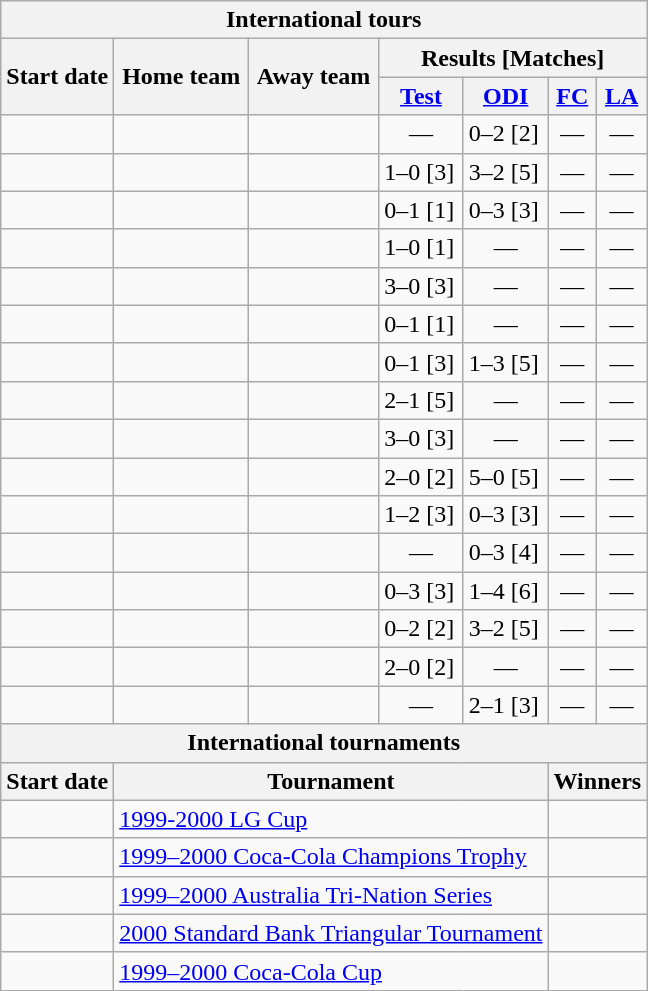<table class="wikitable">
<tr>
<th colspan="7">International tours</th>
</tr>
<tr>
<th rowspan="2">Start date</th>
<th rowspan="2">Home team</th>
<th rowspan="2">Away team</th>
<th colspan="4">Results [Matches]</th>
</tr>
<tr>
<th><a href='#'>Test</a></th>
<th><a href='#'>ODI</a></th>
<th><a href='#'>FC</a></th>
<th><a href='#'>LA</a></th>
</tr>
<tr>
<td><a href='#'></a></td>
<td></td>
<td></td>
<td ; style="text-align:center">—</td>
<td>0–2 [2]</td>
<td ; style="text-align:center">—</td>
<td ; style="text-align:center">—</td>
</tr>
<tr>
<td><a href='#'></a></td>
<td></td>
<td></td>
<td>1–0 [3]</td>
<td>3–2 [5]</td>
<td ; style="text-align:center">—</td>
<td ; style="text-align:center">—</td>
</tr>
<tr>
<td><a href='#'></a></td>
<td></td>
<td></td>
<td>0–1 [1]</td>
<td>0–3 [3]</td>
<td ; style="text-align:center">—</td>
<td ; style="text-align:center">—</td>
</tr>
<tr>
<td><a href='#'></a></td>
<td></td>
<td></td>
<td>1–0 [1]</td>
<td ; style="text-align:center">—</td>
<td ; style="text-align:center">—</td>
<td ; style="text-align:center">—</td>
</tr>
<tr>
<td><a href='#'></a></td>
<td></td>
<td></td>
<td>3–0 [3]</td>
<td ; style="text-align:center">—</td>
<td ; style="text-align:center">—</td>
<td ; style="text-align:center">—</td>
</tr>
<tr>
<td><a href='#'></a></td>
<td></td>
<td></td>
<td>0–1 [1]</td>
<td ; style="text-align:center">—</td>
<td ; style="text-align:center">—</td>
<td ; style="text-align:center">—</td>
</tr>
<tr>
<td><a href='#'></a></td>
<td></td>
<td></td>
<td>0–1 [3]</td>
<td>1–3 [5]</td>
<td ; style="text-align:center">—</td>
<td ; style="text-align:center">—</td>
</tr>
<tr>
<td><a href='#'></a></td>
<td></td>
<td></td>
<td>2–1 [5]</td>
<td ; style="text-align:center">—</td>
<td ; style="text-align:center">—</td>
<td ; style="text-align:center">—</td>
</tr>
<tr>
<td><a href='#'></a></td>
<td></td>
<td></td>
<td>3–0 [3]</td>
<td ; style="text-align:center">—</td>
<td ; style="text-align:center">—</td>
<td ; style="text-align:center">—</td>
</tr>
<tr>
<td><a href='#'></a></td>
<td></td>
<td></td>
<td>2–0 [2]</td>
<td>5–0 [5]</td>
<td ; style="text-align:center">—</td>
<td ; style="text-align:center">—</td>
</tr>
<tr>
<td><a href='#'></a></td>
<td></td>
<td></td>
<td>1–2 [3]</td>
<td>0–3 [3]</td>
<td ; style="text-align:center">—</td>
<td ; style="text-align:center">—</td>
</tr>
<tr>
<td><a href='#'></a></td>
<td></td>
<td></td>
<td ; style="text-align:center">—</td>
<td>0–3 [4]</td>
<td ; style="text-align:center">—</td>
<td ; style="text-align:center">—</td>
</tr>
<tr>
<td><a href='#'></a></td>
<td></td>
<td></td>
<td>0–3 [3]</td>
<td>1–4 [6]</td>
<td ; style="text-align:center">—</td>
<td ; style="text-align:center">—</td>
</tr>
<tr>
<td><a href='#'></a></td>
<td></td>
<td></td>
<td>0–2 [2]</td>
<td>3–2 [5]</td>
<td ; style="text-align:center">—</td>
<td ; style="text-align:center">—</td>
</tr>
<tr>
<td><a href='#'></a></td>
<td></td>
<td></td>
<td>2–0 [2]</td>
<td ; style="text-align:center">—</td>
<td ; style="text-align:center">—</td>
<td ; style="text-align:center">—</td>
</tr>
<tr>
<td><a href='#'></a></td>
<td></td>
<td></td>
<td ; style="text-align:center">—</td>
<td>2–1 [3]</td>
<td ; style="text-align:center">—</td>
<td ; style="text-align:center">—</td>
</tr>
<tr>
<th colspan="7">International tournaments</th>
</tr>
<tr>
<th>Start date</th>
<th colspan="4">Tournament</th>
<th colspan="2">Winners</th>
</tr>
<tr>
<td><a href='#'></a></td>
<td colspan="4"> <a href='#'>1999-2000 LG Cup</a></td>
<td colspan="2"></td>
</tr>
<tr>
<td><a href='#'></a></td>
<td colspan="4"> <a href='#'>1999–2000 Coca-Cola Champions Trophy</a></td>
<td colspan="2"></td>
</tr>
<tr>
<td><a href='#'></a></td>
<td colspan="4"> <a href='#'>1999–2000 Australia Tri-Nation Series</a></td>
<td colspan="2"></td>
</tr>
<tr>
<td><a href='#'></a></td>
<td colspan="4"> <a href='#'>2000 Standard Bank Triangular Tournament</a></td>
<td colspan="2"></td>
</tr>
<tr>
<td><a href='#'></a></td>
<td colspan="4"> <a href='#'>1999–2000 Coca-Cola Cup</a></td>
<td colspan="2"></td>
</tr>
</table>
